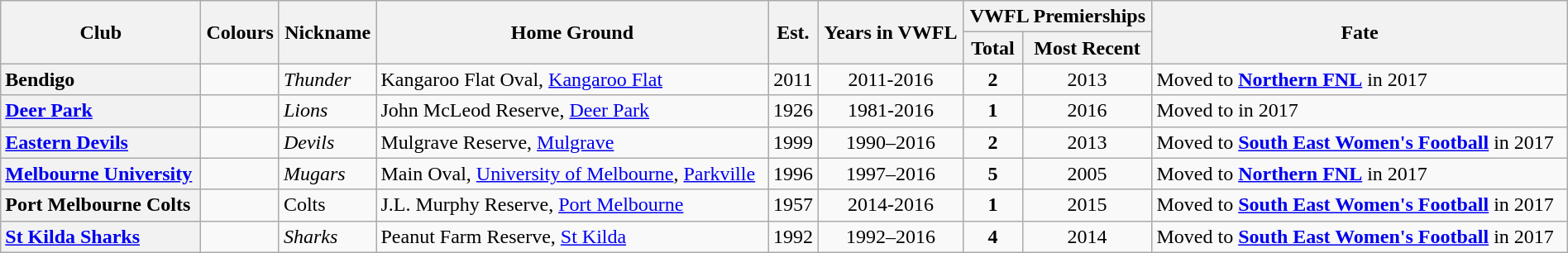<table class="wikitable sortable" style="text-align:center; width:100%">
<tr>
<th rowspan="2">Club</th>
<th rowspan="2">Colours</th>
<th rowspan="2">Nickname</th>
<th rowspan="2">Home Ground</th>
<th rowspan="2">Est.</th>
<th rowspan="2">Years in VWFL</th>
<th colspan="2">VWFL Premierships</th>
<th rowspan="2">Fate</th>
</tr>
<tr>
<th>Total</th>
<th>Most Recent</th>
</tr>
<tr>
<th style="text-align:left">Bendigo</th>
<td></td>
<td align="left"><em>Thunder</em></td>
<td align="left">Kangaroo Flat Oval, <a href='#'>Kangaroo Flat</a></td>
<td>2011</td>
<td>2011-2016</td>
<td><strong>2</strong></td>
<td>2013</td>
<td align="left">Moved to <a href='#'><strong>Northern FNL</strong></a> in 2017</td>
</tr>
<tr>
<th style="text-align:left"><a href='#'>Deer Park</a></th>
<td></td>
<td align="left"><em>Lions</em></td>
<td align="left">John McLeod Reserve, <a href='#'>Deer Park</a></td>
<td>1926</td>
<td>1981-2016</td>
<td><strong>1</strong></td>
<td>2016</td>
<td align="left">Moved to <strong></strong> in 2017</td>
</tr>
<tr>
<th style="text-align:left"><a href='#'>Eastern Devils</a> </th>
<td></td>
<td align="left"><em>Devils</em></td>
<td align="left">Mulgrave Reserve, <a href='#'>Mulgrave</a></td>
<td>1999</td>
<td>1990–2016</td>
<td><strong>2</strong></td>
<td>2013</td>
<td align="left">Moved to <a href='#'><strong>South East Women's Football</strong></a> in 2017</td>
</tr>
<tr>
<th style="text-align:left"><a href='#'>Melbourne University</a></th>
<td></td>
<td align="left"><em>Mugars</em></td>
<td align="left">Main Oval, <a href='#'>University of Melbourne</a>, <a href='#'>Parkville</a></td>
<td>1996</td>
<td>1997–2016</td>
<td><strong>5</strong></td>
<td>2005</td>
<td align="left">Moved to <a href='#'><strong>Northern FNL</strong></a> in 2017</td>
</tr>
<tr>
<th style="text-align:left">Port Melbourne Colts</th>
<td></td>
<td align="left">Colts</td>
<td align="left">J.L. Murphy Reserve, <a href='#'>Port Melbourne</a></td>
<td>1957</td>
<td>2014-2016</td>
<td><strong>1</strong></td>
<td>2015</td>
<td align="left">Moved to <a href='#'><strong>South East Women's Football</strong></a> in 2017</td>
</tr>
<tr>
<th style="text-align:left"><a href='#'>St Kilda Sharks</a></th>
<td></td>
<td align="left"><em>Sharks</em></td>
<td align="left">Peanut Farm Reserve, <a href='#'>St Kilda</a></td>
<td>1992</td>
<td>1992–2016</td>
<td><strong>4</strong></td>
<td>2014</td>
<td align="left">Moved to <a href='#'><strong>South East Women's Football</strong></a> in 2017</td>
</tr>
</table>
